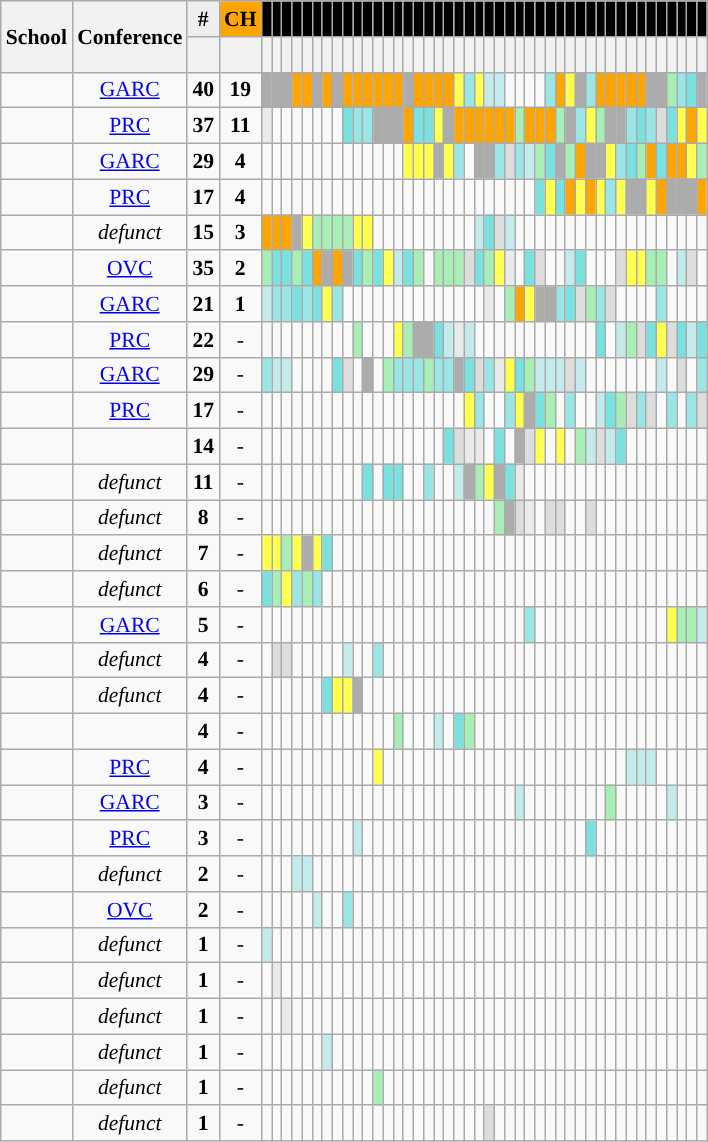<table class="wikitable sortable sticky-table-head sticky-table-col1" style="font-size:90%; text-align: center;">
<tr>
<th rowspan=2>School</th>
<th rowspan=2>Conference</th>
<th style="background: #EEEEEE;">#</th>
<th style="background: #FFA500;">CH</th>
<th style="background: black;"><a href='#'></a></th>
<th style="background: black;"><a href='#'></a></th>
<th style="background: black;"><a href='#'></a></th>
<th style="background: black;"><a href='#'></a></th>
<th style="background: black;"><a href='#'></a></th>
<th style="background: black;"><a href='#'></a></th>
<th style="background: black;"><a href='#'></a></th>
<th style="background: black;"><a href='#'></a></th>
<th style="background: black;"><a href='#'></a></th>
<th style="background: black;"><a href='#'></a></th>
<th style="background: black;"><a href='#'></a></th>
<th style="background: black;"><a href='#'></a></th>
<th style="background: black;"><a href='#'></a></th>
<th style="background: black;"><a href='#'></a></th>
<th style="background: black;"><a href='#'></a></th>
<th style="background: black;"><a href='#'></a></th>
<th style="background: black;"><a href='#'></a></th>
<th style="background: black;"><a href='#'></a></th>
<th style="background: black;"><a href='#'></a></th>
<th style="background: black;"><a href='#'></a></th>
<th style="background: black;"><a href='#'></a></th>
<th style="background: black;"><a href='#'></a></th>
<th style="background: black;"><a href='#'></a></th>
<th style="background: black;"><a href='#'></a></th>
<th style="background: black;"><a href='#'></a></th>
<th style="background: black;"><a href='#'></a></th>
<th style="background: black;"><a href='#'></a></th>
<th style="background: black;"><a href='#'></a></th>
<th style="background: black;"><a href='#'></a></th>
<th style="background: black;"><a href='#'></a></th>
<th style="background: black;"><a href='#'></a></th>
<th style="background: black;"><a href='#'></a></th>
<th style="background: black;"><a href='#'></a></th>
<th style="background: black;"><a href='#'></a></th>
<th style="background: black;"><a href='#'></a></th>
<th style="background: black;"><a href='#'></a></th>
<th style="background: black;"><a href='#'></a></th>
<th style="background: black;"><a href='#'></a></th>
<th style="background: black;"><a href='#'></a></th>
<th style="background: black;"><a href='#'></a></th>
<th style="background: black;"><a href='#'></a></th>
<th style="background: black;"><a href='#'></a></th>
<th style="background: black;"><a href='#'></a></th>
<th style="background: black;"><a href='#'></a></th>
</tr>
<tr>
<th class="sticky-table-none"><br></th>
<th></th>
<th></th>
<th></th>
<th></th>
<th></th>
<th></th>
<th></th>
<th></th>
<th></th>
<th></th>
<th></th>
<th></th>
<th></th>
<th></th>
<th></th>
<th></th>
<th></th>
<th></th>
<th></th>
<th></th>
<th></th>
<th></th>
<th></th>
<th></th>
<th></th>
<th></th>
<th></th>
<th></th>
<th></th>
<th></th>
<th></th>
<th></th>
<th></th>
<th></th>
<th></th>
<th></th>
<th></th>
<th></th>
<th></th>
<th></th>
<th></th>
<th></th>
<th></th>
<th></th>
<th></th>
</tr>
<tr>
<td><strong></strong></td>
<td><a href='#'>GARC</a></td>
<td><strong>40</strong></td>
<td><strong>19</strong></td>
<td style="background:#ACACAC"></td>
<td style="background:#ACACAC"></td>
<td style="background:#ACACAC"></td>
<td style="background:#FFA500;"><strong></strong></td>
<td style="background:#FFA500;"><strong></strong></td>
<td style="background:#ACACAC"></td>
<td style="background:#FFA500;"><strong></strong></td>
<td style="background:#ACACAC"></td>
<td style="background:#FFA500;"><strong></strong></td>
<td style="background:#FFA500;"><strong></strong></td>
<td style="background:#FFA500;"><strong></strong></td>
<td style="background:#FFA500;"><strong></strong></td>
<td style="background:#FFA500;"><strong></strong></td>
<td style="background:#FFA500;"><strong></strong></td>
<td style="background:#ACACAC"></td>
<td style="background:#FFA500;"><strong></strong></td>
<td style="background:#FFA500;"><strong></strong></td>
<td style="background:#FFA500;"><strong></strong></td>
<td style="background:#FFA500;"><strong></strong></td>
<td style="background:#FFFF50"></td>
<td style="background:#9AE5E5"></td>
<td style="background:#FFFF50"></td>
<td style="background:#C4EBEB"></td>
<td style="background:#C4EBEB"></td>
<td></td>
<td></td>
<td></td>
<td></td>
<td style="background:#9AE5E5"></td>
<td style="background:#FFA500;"><strong></strong></td>
<td style="background:#FFFF50"></td>
<td style="background:#ACACAC"></td>
<td style="background:#9AE5E5"></td>
<td style="background:#FFA500;"><strong></strong></td>
<td style="background:#FFA500;"><strong></strong></td>
<td style="background:#FFA500;"><strong></strong></td>
<td style="background:#FFA500;"><strong></strong></td>
<td style="background:#FFA500;"><strong></strong></td>
<td style="background:#ACACAC"></td>
<td style="background:#ACACAC"></td>
<td style="background:#A8EFB6"></td>
<td style="background:#9AE5E5"></td>
<td style="background:#7AE1E1"></td>
<td style="background:#ACACAC"></td>
</tr>
<tr>
<td><strong></strong></td>
<td><a href='#'>PRC</a></td>
<td><strong>37</strong></td>
<td><strong>11</strong></td>
<td style="background:#EAEAEA"></td>
<td></td>
<td></td>
<td></td>
<td></td>
<td></td>
<td></td>
<td></td>
<td style="background:#7AE1E1"></td>
<td style="background:#9AE5E5"></td>
<td style="background:#9AE5E5"></td>
<td style="background:#ACACAC"></td>
<td style="background:#ACACAC"></td>
<td style="background:#ACACAC"></td>
<td style="background:#FFA500;"><strong></strong></td>
<td style="background:#7AE1E1"></td>
<td style="background:#7AE1E1"></td>
<td style="background:#FFFF50"></td>
<td style="background:#ACACAC"></td>
<td style="background:#FFA500;"><strong></strong></td>
<td style="background:#FFA500;"><strong></strong></td>
<td style="background:#FFA500;"><strong></strong></td>
<td style="background:#FFA500;"><strong></strong></td>
<td style="background:#FFA500;"><strong></strong></td>
<td style="background:#FFA500;"><strong></strong></td>
<td style="background:#A8EFB6"></td>
<td style="background:#FFA500;"><strong></strong></td>
<td style="background:#FFA500;"><strong></strong></td>
<td style="background:#FFA500;"><strong></strong></td>
<td style="background:#A8EFB6"></td>
<td style="background:#ACACAC"></td>
<td style="background:#9AE5E5"></td>
<td style="background:#FFFF50"></td>
<td style="background:#A8EFB6"></td>
<td style="background:#ACACAC"></td>
<td style="background:#ACACAC"></td>
<td style="background:#9AE5E5"></td>
<td style="background:#7AE1E1"></td>
<td style="background:#9AE5E5"></td>
<td style="background:#DDDDDD"></td>
<td style="background:#7AE1E1"></td>
<td style="background:#FFFF50"></td>
<td style="background:#FFA500;"><strong></strong></td>
<td style="background:#FFFF50"></td>
</tr>
<tr>
<td><strong></strong></td>
<td><a href='#'>GARC</a></td>
<td><strong>29</strong></td>
<td><strong>4</strong></td>
<td></td>
<td></td>
<td></td>
<td></td>
<td></td>
<td></td>
<td></td>
<td></td>
<td></td>
<td></td>
<td></td>
<td></td>
<td></td>
<td></td>
<td style="background:#FFFF50"></td>
<td style="background:#FFFF50"></td>
<td style="background:#FFFF50"></td>
<td style="background:#ACACAC"></td>
<td style="background:#FFFF50"></td>
<td style="background:#9AE5E5"></td>
<td></td>
<td style="background:#ACACAC"></td>
<td style="background:#ACACAC"></td>
<td style="background:#9AE5E5"></td>
<td style="background:#DDDDDD"></td>
<td style="background:#9AE5E5"></td>
<td style="background:#C4EBEB"></td>
<td style="background:#A8EFB6"></td>
<td style="background:#7AE1E1"></td>
<td style="background:#ACACAC"></td>
<td style="background:#A8EFB6"></td>
<td style="background:#FFA500;"><strong></strong></td>
<td style="background:#ACACAC"></td>
<td style="background:#ACACAC"></td>
<td style="background:#FFFF50"></td>
<td style="background:#9AE5E5"></td>
<td style="background:#7AE1E1"></td>
<td style="background:#A8EFB6"></td>
<td style="background:#FFA500;"><strong></strong></td>
<td style="background:#7AE1E1"></td>
<td style="background:#FFA500;"><strong></strong></td>
<td style="background:#FFA500;"><strong></strong></td>
<td style="background:#FFFF50"></td>
<td style="background:#A8EFB6"></td>
</tr>
<tr>
<td><strong><a href='#'></a></strong></td>
<td><a href='#'>PRC</a></td>
<td><strong>17</strong></td>
<td><strong>4</strong></td>
<td></td>
<td></td>
<td></td>
<td></td>
<td></td>
<td></td>
<td></td>
<td></td>
<td></td>
<td></td>
<td></td>
<td></td>
<td></td>
<td></td>
<td></td>
<td></td>
<td></td>
<td></td>
<td></td>
<td></td>
<td></td>
<td></td>
<td></td>
<td></td>
<td></td>
<td></td>
<td></td>
<td style="background:#7AE1E1"></td>
<td style="background:#FFFF50"></td>
<td style="background:#7AE1E1"></td>
<td style="background:#FFA500;"><strong></strong></td>
<td style="background:#FFFF50"></td>
<td style="background:#FFA500;"><strong></strong></td>
<td style="background:#FFFF50"></td>
<td style="background:#9AE5E5"></td>
<td style="background:#FFFF50"></td>
<td style="background:#ACACAC"></td>
<td style="background:#ACACAC"></td>
<td style="background:#FFFF50"></td>
<td style="background:#FFA500;"><strong></strong></td>
<td style="background:#ACACAC"></td>
<td style="background:#ACACAC"></td>
<td style="background:#ACACAC"></td>
<td style="background:#FFA500;"><strong></strong></td>
</tr>
<tr>
<td><em></em></td>
<td><em>defunct</em></td>
<td><strong>15</strong></td>
<td><strong>3</strong></td>
<td style="background:#FFA500;"><strong></strong></td>
<td style="background:#FFA500;"><strong></strong></td>
<td style="background:#FFA500;"><strong></strong></td>
<td style="background:#ACACAC"></td>
<td style="background:#FFFF50"></td>
<td style="background:#A8EFB6"></td>
<td style="background:#A8EFB6"></td>
<td style="background:#A8EFB6"></td>
<td style="background:#A8EFB6"></td>
<td style="background:#FFFF50"></td>
<td style="background:#FFFF50"></td>
<td></td>
<td></td>
<td></td>
<td></td>
<td></td>
<td></td>
<td></td>
<td></td>
<td></td>
<td></td>
<td style="background:#C4EBEB"></td>
<td style="background:#7AE1E1"></td>
<td style="background:#DDDDDD"></td>
<td style="background:#C4EBEB"></td>
<td></td>
<td></td>
<td></td>
<td></td>
<td></td>
<td></td>
<td></td>
<td></td>
<td></td>
<td></td>
<td></td>
<td></td>
<td></td>
<td></td>
<td></td>
<td></td>
<td></td>
<td></td>
<td></td>
</tr>
<tr>
<td><strong></strong></td>
<td><a href='#'>OVC</a></td>
<td><strong>35</strong></td>
<td><strong>2</strong></td>
<td style="background:#A8EFB6"></td>
<td style="background:#7AE1E1"></td>
<td style="background:#7AE1E1"></td>
<td style="background:#A8EFB6"></td>
<td style="background:#7AE1E1"></td>
<td style="background:#FFA500;"><strong></strong></td>
<td style="background:#ACACAC"></td>
<td style="background:#FFA500;"><strong></strong></td>
<td style="background:#ACACAC"></td>
<td style="background:#7AE1E1"></td>
<td style="background:#A8EFB6"></td>
<td style="background:#7AE1E1"></td>
<td style="background:#FFFF50"></td>
<td style="background:#C4EBEB"></td>
<td style="background:#7AE1E1"></td>
<td style="background:#A8EFB6"></td>
<td></td>
<td style="background:#A8EFB6"></td>
<td style="background:#A8EFB6"></td>
<td style="background:#A8EFB6"></td>
<td style="background:#DDDDDD"></td>
<td style="background:#7AE1E1"></td>
<td style="background:#A8EFB6"></td>
<td style="background:#FFFF50"></td>
<td style="background:#EAEAEA"></td>
<td></td>
<td style="background:#7AE1E1"></td>
<td style="background:#DDDDDD"></td>
<td></td>
<td></td>
<td style="background:#C4EBEB"></td>
<td style="background:#7AE1E1"></td>
<td></td>
<td></td>
<td></td>
<td style="background:#DDDDDD"></td>
<td style="background:#FFFF50"></td>
<td style="background:#FFFF50"></td>
<td style="background:#A8EFB6"></td>
<td style="background:#A8EFB6"></td>
<td></td>
<td style="background:#C4EBEB"></td>
<td style="background:#DDDDDD"></td>
<td></td>
</tr>
<tr>
<td><strong></strong></td>
<td><a href='#'>GARC</a></td>
<td><strong>21</strong></td>
<td><strong>1</strong></td>
<td style="background:#C4EBEB"></td>
<td style="background:#9AE5E5"></td>
<td style="background:#9AE5E5"></td>
<td style="background:#7AE1E1"></td>
<td style="background:#9AE5E5"></td>
<td style="background:#7AE1E1"></td>
<td style="background:#FFFF50"></td>
<td style="background:#9AE5E5"></td>
<td></td>
<td></td>
<td></td>
<td></td>
<td></td>
<td></td>
<td></td>
<td></td>
<td></td>
<td></td>
<td></td>
<td></td>
<td></td>
<td></td>
<td style="background:#EAEAEA"></td>
<td></td>
<td style="background:#A8EFB6"></td>
<td style="background:#FFA500;"><strong></strong></td>
<td style="background:#FFFF50"></td>
<td style="background:#ACACAC"></td>
<td style="background:#ACACAC"></td>
<td style="background:#9AE5E5"></td>
<td style="background:#7AE1E1"></td>
<td style="background:#DDDDDD"></td>
<td style="background:#A8EFB6"></td>
<td style="background:#9AE5E5"></td>
<td style="background:#DDDDDD"></td>
<td></td>
<td></td>
<td></td>
<td></td>
<td style="background:#9AE5E5"></td>
<td></td>
<td></td>
<td></td>
<td></td>
</tr>
<tr>
<td><strong></strong></td>
<td><a href='#'>PRC</a></td>
<td><strong>22</strong></td>
<td>-</td>
<td style="background:#F7F7F7"></td>
<td style="background:#F7F7F7"></td>
<td></td>
<td></td>
<td></td>
<td></td>
<td></td>
<td></td>
<td></td>
<td style="background:#A8EFB6"></td>
<td></td>
<td></td>
<td></td>
<td style="background:#FFFF50"></td>
<td style="background:#A8EFB6"></td>
<td style="background:#ACACAC"></td>
<td style="background:#ACACAC"></td>
<td style="background:#7AE1E1"></td>
<td style="background:#C4EBEB"></td>
<td style="background:#EAEAEA"></td>
<td style="background:#C4EBEB"></td>
<td></td>
<td></td>
<td style="background:#F7F7F7"></td>
<td></td>
<td></td>
<td></td>
<td></td>
<td></td>
<td></td>
<td></td>
<td></td>
<td></td>
<td style="background:#7AE1E1"></td>
<td></td>
<td style="background:#C4EBEB"></td>
<td style="background:#A8EFB6"></td>
<td style="background:#DDDDDD"></td>
<td style="background:#7AE1E1"></td>
<td style="background:#FFFF50"></td>
<td style="background:#DDDDDD"></td>
<td style="background:#7AE1E1"></td>
<td style="background:#C4EBEB"></td>
<td style="background:#7AE1E1"></td>
</tr>
<tr>
<td><strong></strong></td>
<td><a href='#'>GARC</a></td>
<td><strong>29</strong></td>
<td>-</td>
<td style="background:#9AE5E5"></td>
<td style="background:#C4EBEB"></td>
<td style="background:#C4EBEB"></td>
<td></td>
<td></td>
<td></td>
<td></td>
<td style="background:#7AE1E1"></td>
<td style="background:#DDDDDD"></td>
<td></td>
<td style="background:#ACACAC"></td>
<td></td>
<td style="background:#A8EFB6"></td>
<td style="background:#9AE5E5"></td>
<td style="background:#9AE5E5"></td>
<td style="background:#9AE5E5"></td>
<td style="background:#A8EFB6"></td>
<td style="background:#9AE5E5"></td>
<td style="background:#9AE5E5"></td>
<td style="background:#ACACAC"></td>
<td style="background:#7AE1E1"></td>
<td style="background:#DDDDDD"></td>
<td style="background:#9AE5E5"></td>
<td style="background:#EAEAEA"></td>
<td style="background:#FFFF50"></td>
<td style="background:#7AE1E1"></td>
<td style="background:#A8EFB6"></td>
<td style="background:#C4EBEB"></td>
<td style="background:#C4EBEB"></td>
<td style="background:#C4EBEB"></td>
<td style="background:#DDDDDD"></td>
<td style="background:#C4EBEB"></td>
<td></td>
<td></td>
<td></td>
<td></td>
<td></td>
<td></td>
<td></td>
<td style="background:#C4EBEB"></td>
<td></td>
<td style="background:#DDDDDD"></td>
<td></td>
<td style="background:#9AE5E5"></td>
</tr>
<tr>
<td><strong></strong></td>
<td><a href='#'>PRC</a></td>
<td><strong>17</strong></td>
<td>-</td>
<td></td>
<td></td>
<td></td>
<td></td>
<td></td>
<td></td>
<td></td>
<td></td>
<td></td>
<td></td>
<td></td>
<td></td>
<td></td>
<td></td>
<td></td>
<td></td>
<td></td>
<td></td>
<td></td>
<td></td>
<td style="background:#FFFF50"></td>
<td style="background:#9AE5E5"></td>
<td></td>
<td></td>
<td style="background:#9AE5E5"></td>
<td style="background:#FFFF50"></td>
<td style="background:#ACACAC"></td>
<td style="background:#7AE1E1"></td>
<td style="background:#A8EFB6"></td>
<td></td>
<td style="background:#9AE5E5"></td>
<td></td>
<td></td>
<td style="background:#C4EBEB"></td>
<td style="background:#7AE1E1"></td>
<td style="background:#A8EFB6"></td>
<td style="background:#DDDDDD"></td>
<td style="background:#9AE5E5"></td>
<td style="background:#DDDDDD"></td>
<td></td>
<td style="background:#9AE5E5"></td>
<td></td>
<td style="background:#9AE5E5"></td>
<td style="background:#DDDDDD"></td>
</tr>
<tr>
<td><strong><a href='#'></a></strong></td>
<td></td>
<td><strong>14</strong></td>
<td>-</td>
<td></td>
<td></td>
<td></td>
<td></td>
<td></td>
<td></td>
<td></td>
<td></td>
<td></td>
<td></td>
<td></td>
<td></td>
<td></td>
<td></td>
<td></td>
<td></td>
<td></td>
<td></td>
<td style="background:#7AE1E1"></td>
<td style="background:#DDDDDD"></td>
<td style="background:#EAEAEA"></td>
<td style="background:#EAEAEA"></td>
<td></td>
<td style="background:#7AE1E1"></td>
<td></td>
<td style="background:#ACACAC"></td>
<td style="background:#DDDDDD"></td>
<td style="background:#FFFF50"></td>
<td></td>
<td style="background:#FFFF50"></td>
<td></td>
<td style="background:#A8EFB6"></td>
<td style="background:#C4EBEB"></td>
<td style="background:#DDDDDD"></td>
<td style="background:#C4EBEB"></td>
<td style="background:#7AE1E1"></td>
<td></td>
<td></td>
<td></td>
<td></td>
<td></td>
<td></td>
<td></td>
<td></td>
</tr>
<tr>
<td><em></em></td>
<td><em>defunct</em></td>
<td><strong>11</strong></td>
<td>-</td>
<td></td>
<td></td>
<td></td>
<td></td>
<td></td>
<td></td>
<td></td>
<td></td>
<td></td>
<td></td>
<td style="background:#7AE1E1"></td>
<td></td>
<td style="background:#7AE1E1"></td>
<td style="background:#7AE1E1"></td>
<td></td>
<td></td>
<td style="background:#9AE5E5"></td>
<td></td>
<td></td>
<td style="background:#C4EBEB"></td>
<td style="background:#ACACAC"></td>
<td style="background:#A8EFB6"></td>
<td style="background:#FFFF50"></td>
<td style="background:#ACACAC"></td>
<td style="background:#7AE1E1"></td>
<td style="background:#EAEAEA"></td>
<td></td>
<td></td>
<td></td>
<td></td>
<td></td>
<td></td>
<td></td>
<td></td>
<td></td>
<td></td>
<td></td>
<td></td>
<td></td>
<td></td>
<td></td>
<td></td>
<td></td>
<td></td>
</tr>
<tr>
<td><em><a href='#'></a></em></td>
<td><em>defunct</em></td>
<td><strong>8</strong></td>
<td>-</td>
<td></td>
<td></td>
<td></td>
<td></td>
<td></td>
<td></td>
<td></td>
<td></td>
<td></td>
<td></td>
<td></td>
<td></td>
<td></td>
<td></td>
<td></td>
<td></td>
<td></td>
<td></td>
<td></td>
<td></td>
<td></td>
<td></td>
<td style="background:#F7F7F7"></td>
<td style="background:#A8EFB6"></td>
<td style="background:#ACACAC"></td>
<td style="background:#DDDDDD"></td>
<td style="background:#EAEAEA"></td>
<td></td>
<td style="background:#DDDDDD"></td>
<td style="background:#DDDDDD"></td>
<td></td>
<td></td>
<td style="background:#DDDDDD"></td>
<td></td>
<td></td>
<td></td>
<td></td>
<td></td>
<td></td>
<td></td>
<td></td>
<td></td>
<td></td>
<td></td>
</tr>
<tr>
<td><em></em></td>
<td><em>defunct</em></td>
<td><strong>7</strong></td>
<td>-</td>
<td style="background:#FFFF50"></td>
<td style="background:#FFFF50"></td>
<td style="background:#A8EFB6"></td>
<td style="background:#FFFF50"></td>
<td style="background:#ACACAC"></td>
<td style="background:#FFFF50"></td>
<td style="background:#7AE1E1"></td>
<td></td>
<td></td>
<td></td>
<td></td>
<td></td>
<td></td>
<td></td>
<td></td>
<td></td>
<td></td>
<td></td>
<td></td>
<td></td>
<td></td>
<td></td>
<td></td>
<td></td>
<td></td>
<td></td>
<td></td>
<td></td>
<td></td>
<td></td>
<td></td>
<td></td>
<td></td>
<td></td>
<td></td>
<td></td>
<td></td>
<td></td>
<td></td>
<td></td>
<td></td>
<td></td>
<td></td>
<td></td>
</tr>
<tr>
<td><em><a href='#'></a></em></td>
<td><em>defunct</em></td>
<td><strong>6</strong></td>
<td>-</td>
<td style="background:#7AE1E1"></td>
<td style="background:#A8EFB6"></td>
<td style="background:#FFFF50"></td>
<td style="background:#9AE5E5"></td>
<td style="background:#A8EFB6"></td>
<td style="background:#9AE5E5"></td>
<td></td>
<td></td>
<td></td>
<td></td>
<td></td>
<td></td>
<td></td>
<td></td>
<td></td>
<td></td>
<td></td>
<td></td>
<td></td>
<td></td>
<td></td>
<td></td>
<td></td>
<td></td>
<td></td>
<td></td>
<td></td>
<td></td>
<td></td>
<td></td>
<td></td>
<td></td>
<td></td>
<td></td>
<td></td>
<td></td>
<td></td>
<td></td>
<td></td>
<td></td>
<td></td>
<td></td>
<td></td>
<td></td>
</tr>
<tr>
<td><strong><a href='#'></a></strong></td>
<td><a href='#'>GARC</a></td>
<td><strong>5</strong></td>
<td>-</td>
<td></td>
<td></td>
<td></td>
<td></td>
<td></td>
<td></td>
<td></td>
<td></td>
<td></td>
<td></td>
<td></td>
<td></td>
<td></td>
<td></td>
<td></td>
<td></td>
<td></td>
<td></td>
<td></td>
<td></td>
<td></td>
<td></td>
<td></td>
<td></td>
<td></td>
<td></td>
<td style="background:#9AE5E5"></td>
<td></td>
<td></td>
<td></td>
<td></td>
<td></td>
<td></td>
<td></td>
<td></td>
<td></td>
<td></td>
<td></td>
<td></td>
<td></td>
<td style="background:#FFFF50"></td>
<td style="background:#A8EFB6"></td>
<td style="background:#A8EFB6"></td>
<td style="background:#C4EBEB"></td>
</tr>
<tr>
<td><em><a href='#'></a></em></td>
<td><em>defunct</em></td>
<td><strong>4</strong></td>
<td>-</td>
<td></td>
<td style="background:#DDDDDD"></td>
<td style="background:#DDDDDD"></td>
<td></td>
<td></td>
<td></td>
<td></td>
<td></td>
<td style="background:#C4EBEB"></td>
<td></td>
<td></td>
<td style="background:#9AE5E5"></td>
<td></td>
<td></td>
<td></td>
<td></td>
<td></td>
<td></td>
<td></td>
<td></td>
<td></td>
<td></td>
<td></td>
<td></td>
<td></td>
<td></td>
<td></td>
<td></td>
<td></td>
<td></td>
<td></td>
<td></td>
<td></td>
<td></td>
<td></td>
<td></td>
<td></td>
<td></td>
<td></td>
<td></td>
<td></td>
<td></td>
<td></td>
<td></td>
</tr>
<tr>
<td><em><a href='#'></a></em></td>
<td><em>defunct</em></td>
<td><strong>4</strong></td>
<td>-</td>
<td></td>
<td></td>
<td></td>
<td></td>
<td></td>
<td></td>
<td style="background:#7AE1E1"></td>
<td style="background:#FFFF50"></td>
<td style="background:#FFFF50"></td>
<td style="background:#ACACAC"></td>
<td></td>
<td></td>
<td></td>
<td></td>
<td></td>
<td></td>
<td></td>
<td></td>
<td></td>
<td></td>
<td></td>
<td></td>
<td></td>
<td></td>
<td></td>
<td></td>
<td></td>
<td></td>
<td></td>
<td></td>
<td></td>
<td></td>
<td></td>
<td></td>
<td></td>
<td></td>
<td></td>
<td></td>
<td></td>
<td></td>
<td></td>
<td></td>
<td></td>
<td></td>
</tr>
<tr>
<td><strong><a href='#'></a></strong></td>
<td></td>
<td><strong>4</strong></td>
<td>-</td>
<td></td>
<td></td>
<td></td>
<td></td>
<td></td>
<td></td>
<td></td>
<td></td>
<td></td>
<td></td>
<td></td>
<td></td>
<td></td>
<td style="background:#A8EFB6"></td>
<td></td>
<td></td>
<td></td>
<td style="background:#C4EBEB"></td>
<td></td>
<td style="background:#7AE1E1"></td>
<td style="background:#A8EFB6"></td>
<td></td>
<td></td>
<td></td>
<td></td>
<td></td>
<td></td>
<td></td>
<td></td>
<td></td>
<td></td>
<td></td>
<td></td>
<td></td>
<td></td>
<td></td>
<td></td>
<td></td>
<td></td>
<td></td>
<td></td>
<td></td>
<td></td>
<td></td>
</tr>
<tr>
<td><strong><a href='#'></a></strong></td>
<td><a href='#'>PRC</a></td>
<td><strong>4</strong></td>
<td>-</td>
<td></td>
<td></td>
<td></td>
<td></td>
<td></td>
<td></td>
<td></td>
<td></td>
<td></td>
<td></td>
<td></td>
<td style="background:#FFFF50"></td>
<td></td>
<td></td>
<td></td>
<td></td>
<td></td>
<td></td>
<td></td>
<td></td>
<td></td>
<td></td>
<td></td>
<td></td>
<td></td>
<td></td>
<td></td>
<td></td>
<td></td>
<td></td>
<td></td>
<td></td>
<td></td>
<td></td>
<td></td>
<td></td>
<td style="background:#C4EBEB"></td>
<td style="background:#C4EBEB"></td>
<td style="background:#C4EBEB"></td>
<td></td>
<td></td>
<td></td>
<td></td>
<td></td>
</tr>
<tr>
<td><strong><a href='#'></a></strong></td>
<td><a href='#'>GARC</a></td>
<td><strong>3</strong></td>
<td>-</td>
<td></td>
<td></td>
<td></td>
<td></td>
<td></td>
<td></td>
<td></td>
<td></td>
<td></td>
<td></td>
<td></td>
<td></td>
<td></td>
<td></td>
<td></td>
<td></td>
<td></td>
<td></td>
<td></td>
<td></td>
<td></td>
<td></td>
<td></td>
<td></td>
<td></td>
<td style="background:#C4EBEB"></td>
<td></td>
<td></td>
<td></td>
<td></td>
<td></td>
<td></td>
<td></td>
<td></td>
<td style="background:#A8EFB6"></td>
<td></td>
<td></td>
<td></td>
<td></td>
<td></td>
<td style="background:#C4EBEB"></td>
<td></td>
<td></td>
<td></td>
</tr>
<tr>
<td><strong></strong></td>
<td><a href='#'>PRC</a></td>
<td><strong>3</strong></td>
<td>-</td>
<td></td>
<td></td>
<td></td>
<td></td>
<td></td>
<td></td>
<td></td>
<td></td>
<td></td>
<td style="background:#C4EBEB"></td>
<td></td>
<td></td>
<td></td>
<td></td>
<td></td>
<td></td>
<td></td>
<td></td>
<td></td>
<td></td>
<td></td>
<td></td>
<td></td>
<td></td>
<td></td>
<td style="background:#F7F7F7"></td>
<td></td>
<td></td>
<td></td>
<td></td>
<td></td>
<td></td>
<td style="background:#7AE1E1"></td>
<td></td>
<td></td>
<td></td>
<td></td>
<td></td>
<td></td>
<td></td>
<td></td>
<td></td>
<td></td>
<td></td>
</tr>
<tr>
<td><em><a href='#'></a></em></td>
<td><em>defunct</em></td>
<td><strong>2</strong></td>
<td>-</td>
<td></td>
<td></td>
<td></td>
<td style="background:#C4EBEB"></td>
<td style="background:#C4EBEB"></td>
<td></td>
<td></td>
<td></td>
<td></td>
<td></td>
<td></td>
<td></td>
<td></td>
<td></td>
<td></td>
<td></td>
<td></td>
<td></td>
<td></td>
<td></td>
<td></td>
<td></td>
<td></td>
<td></td>
<td></td>
<td></td>
<td></td>
<td></td>
<td></td>
<td></td>
<td></td>
<td></td>
<td></td>
<td></td>
<td></td>
<td></td>
<td></td>
<td></td>
<td></td>
<td></td>
<td></td>
<td></td>
<td></td>
<td></td>
</tr>
<tr>
<td><strong></strong></td>
<td><a href='#'>OVC</a></td>
<td><strong>2</strong></td>
<td>-</td>
<td></td>
<td></td>
<td></td>
<td></td>
<td></td>
<td style="background:#C4EBEB"></td>
<td></td>
<td></td>
<td style="background:#9AE5E5"></td>
<td></td>
<td></td>
<td></td>
<td></td>
<td></td>
<td></td>
<td></td>
<td></td>
<td></td>
<td></td>
<td></td>
<td></td>
<td></td>
<td></td>
<td></td>
<td></td>
<td></td>
<td></td>
<td></td>
<td></td>
<td></td>
<td></td>
<td></td>
<td></td>
<td></td>
<td></td>
<td></td>
<td></td>
<td></td>
<td></td>
<td></td>
<td></td>
<td></td>
<td></td>
<td></td>
</tr>
<tr>
<td><em><a href='#'></a></em></td>
<td><em>defunct</em></td>
<td><strong>1</strong></td>
<td>-</td>
<td style="background:#C4EBEB"></td>
<td></td>
<td></td>
<td></td>
<td></td>
<td></td>
<td></td>
<td></td>
<td></td>
<td></td>
<td></td>
<td></td>
<td></td>
<td></td>
<td></td>
<td></td>
<td></td>
<td></td>
<td></td>
<td></td>
<td></td>
<td></td>
<td></td>
<td></td>
<td></td>
<td></td>
<td></td>
<td></td>
<td></td>
<td></td>
<td></td>
<td></td>
<td></td>
<td></td>
<td></td>
<td></td>
<td></td>
<td></td>
<td></td>
<td></td>
<td></td>
<td></td>
<td></td>
<td></td>
</tr>
<tr>
<td><em><a href='#'></a></em></td>
<td><em>defunct</em></td>
<td><strong>1</strong></td>
<td>-</td>
<td></td>
<td style="background:#EAEAEA"></td>
<td></td>
<td></td>
<td></td>
<td></td>
<td></td>
<td></td>
<td></td>
<td></td>
<td></td>
<td></td>
<td></td>
<td></td>
<td></td>
<td></td>
<td></td>
<td></td>
<td></td>
<td></td>
<td></td>
<td></td>
<td></td>
<td></td>
<td></td>
<td></td>
<td></td>
<td></td>
<td></td>
<td></td>
<td></td>
<td></td>
<td></td>
<td></td>
<td></td>
<td></td>
<td></td>
<td></td>
<td></td>
<td></td>
<td></td>
<td></td>
<td></td>
<td></td>
</tr>
<tr>
<td><em><a href='#'></a></em></td>
<td><em>defunct</em></td>
<td><strong>1</strong></td>
<td>-</td>
<td></td>
<td></td>
<td style="background:#EAEAEA"></td>
<td></td>
<td></td>
<td></td>
<td></td>
<td></td>
<td></td>
<td></td>
<td></td>
<td></td>
<td></td>
<td></td>
<td></td>
<td></td>
<td></td>
<td></td>
<td></td>
<td></td>
<td></td>
<td></td>
<td></td>
<td></td>
<td></td>
<td></td>
<td></td>
<td></td>
<td></td>
<td></td>
<td></td>
<td></td>
<td></td>
<td></td>
<td></td>
<td></td>
<td></td>
<td></td>
<td></td>
<td></td>
<td></td>
<td></td>
<td></td>
<td></td>
</tr>
<tr>
<td><em><a href='#'></a></em></td>
<td><em>defunct</em></td>
<td><strong>1</strong></td>
<td>-</td>
<td></td>
<td></td>
<td></td>
<td></td>
<td></td>
<td></td>
<td style="background:#C4EBEB"></td>
<td></td>
<td></td>
<td></td>
<td></td>
<td></td>
<td></td>
<td></td>
<td></td>
<td></td>
<td></td>
<td></td>
<td></td>
<td></td>
<td></td>
<td></td>
<td></td>
<td></td>
<td></td>
<td></td>
<td></td>
<td></td>
<td></td>
<td></td>
<td></td>
<td></td>
<td></td>
<td></td>
<td></td>
<td></td>
<td></td>
<td></td>
<td></td>
<td></td>
<td></td>
<td></td>
<td></td>
<td></td>
</tr>
<tr>
<td><em></em></td>
<td><em>defunct</em></td>
<td><strong>1</strong></td>
<td>-</td>
<td></td>
<td></td>
<td></td>
<td></td>
<td></td>
<td></td>
<td></td>
<td></td>
<td></td>
<td></td>
<td></td>
<td style="background:#A8EFB6"></td>
<td></td>
<td></td>
<td></td>
<td></td>
<td></td>
<td></td>
<td></td>
<td></td>
<td></td>
<td></td>
<td></td>
<td></td>
<td></td>
<td></td>
<td></td>
<td></td>
<td></td>
<td></td>
<td></td>
<td></td>
<td></td>
<td></td>
<td></td>
<td></td>
<td></td>
<td></td>
<td></td>
<td></td>
<td></td>
<td></td>
<td></td>
<td></td>
</tr>
<tr>
<td><em><a href='#'></a></em></td>
<td><em>defunct</em></td>
<td><strong>1</strong></td>
<td>-</td>
<td></td>
<td></td>
<td></td>
<td></td>
<td></td>
<td></td>
<td></td>
<td></td>
<td></td>
<td></td>
<td></td>
<td></td>
<td></td>
<td></td>
<td></td>
<td></td>
<td></td>
<td></td>
<td></td>
<td></td>
<td></td>
<td></td>
<td style="background:#DDDDDD"></td>
<td></td>
<td></td>
<td></td>
<td></td>
<td></td>
<td></td>
<td></td>
<td></td>
<td></td>
<td></td>
<td></td>
<td></td>
<td></td>
<td></td>
<td></td>
<td></td>
<td></td>
<td></td>
<td></td>
<td></td>
<td></td>
</tr>
</table>
